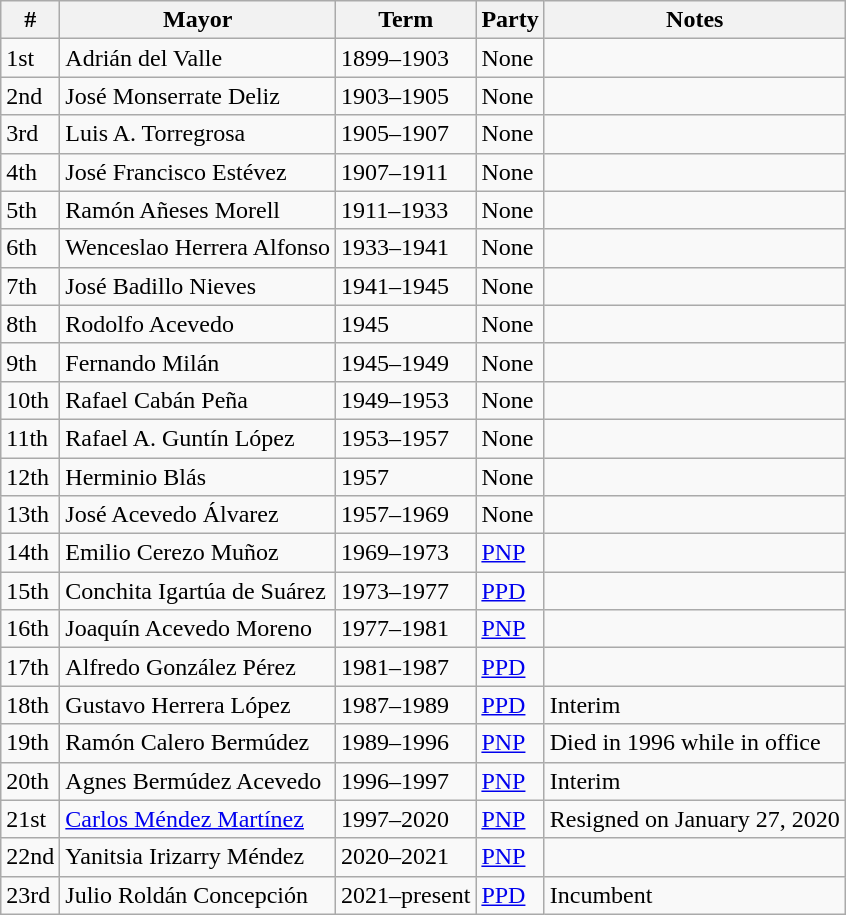<table class="wikitable">
<tr>
<th>#</th>
<th>Mayor</th>
<th>Term</th>
<th>Party</th>
<th>Notes</th>
</tr>
<tr>
<td>1st</td>
<td>Adrián del Valle</td>
<td>1899–1903</td>
<td>None</td>
<td></td>
</tr>
<tr>
<td>2nd</td>
<td>José Monserrate Deliz</td>
<td>1903–1905</td>
<td>None</td>
<td></td>
</tr>
<tr>
<td>3rd</td>
<td>Luis A. Torregrosa</td>
<td>1905–1907</td>
<td>None</td>
<td></td>
</tr>
<tr>
<td>4th</td>
<td>José Francisco Estévez</td>
<td>1907–1911</td>
<td>None</td>
<td></td>
</tr>
<tr>
<td>5th</td>
<td>Ramón Añeses Morell</td>
<td>1911–1933</td>
<td>None</td>
<td></td>
</tr>
<tr>
<td>6th</td>
<td>Wenceslao Herrera Alfonso</td>
<td>1933–1941</td>
<td>None</td>
<td></td>
</tr>
<tr>
<td>7th</td>
<td>José Badillo Nieves</td>
<td>1941–1945</td>
<td>None</td>
<td></td>
</tr>
<tr>
<td>8th</td>
<td>Rodolfo Acevedo</td>
<td>1945</td>
<td>None</td>
<td></td>
</tr>
<tr>
<td>9th</td>
<td>Fernando Milán</td>
<td>1945–1949</td>
<td>None</td>
<td></td>
</tr>
<tr>
<td>10th</td>
<td>Rafael Cabán Peña</td>
<td>1949–1953</td>
<td>None</td>
<td></td>
</tr>
<tr>
<td>11th</td>
<td>Rafael A. Guntín López</td>
<td>1953–1957</td>
<td>None</td>
<td></td>
</tr>
<tr>
<td>12th</td>
<td>Herminio Blás</td>
<td>1957</td>
<td>None</td>
<td></td>
</tr>
<tr>
<td>13th</td>
<td>José Acevedo Álvarez</td>
<td>1957–1969</td>
<td>None</td>
<td></td>
</tr>
<tr>
<td>14th</td>
<td>Emilio Cerezo Muñoz</td>
<td>1969–1973</td>
<td><a href='#'>PNP</a></td>
<td></td>
</tr>
<tr>
<td>15th</td>
<td>Conchita Igartúa de Suárez</td>
<td>1973–1977</td>
<td><a href='#'>PPD</a></td>
<td></td>
</tr>
<tr>
<td>16th</td>
<td>Joaquín Acevedo Moreno</td>
<td>1977–1981</td>
<td><a href='#'>PNP</a></td>
<td></td>
</tr>
<tr>
<td>17th</td>
<td>Alfredo González Pérez</td>
<td>1981–1987</td>
<td><a href='#'>PPD</a></td>
<td></td>
</tr>
<tr>
<td>18th</td>
<td>Gustavo Herrera López</td>
<td>1987–1989</td>
<td><a href='#'>PPD</a></td>
<td>Interim</td>
</tr>
<tr>
<td>19th</td>
<td>Ramón Calero Bermúdez</td>
<td>1989–1996</td>
<td><a href='#'>PNP</a></td>
<td>Died in 1996 while in office</td>
</tr>
<tr>
<td>20th</td>
<td>Agnes Bermúdez Acevedo</td>
<td>1996–1997</td>
<td><a href='#'>PNP</a></td>
<td>Interim</td>
</tr>
<tr>
<td>21st</td>
<td><a href='#'>Carlos Méndez Martínez</a></td>
<td>1997–2020</td>
<td><a href='#'>PNP</a></td>
<td>Resigned on January 27, 2020</td>
</tr>
<tr>
<td>22nd</td>
<td>Yanitsia Irizarry Méndez</td>
<td>2020–2021</td>
<td><a href='#'>PNP</a></td>
<td></td>
</tr>
<tr>
<td>23rd</td>
<td>Julio Roldán Concepción</td>
<td>2021–present</td>
<td><a href='#'>PPD</a></td>
<td>Incumbent</td>
</tr>
</table>
